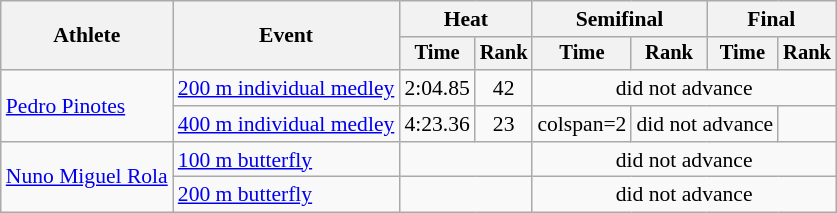<table class=wikitable style="font-size:90%">
<tr>
<th rowspan="2">Athlete</th>
<th rowspan="2">Event</th>
<th colspan="2">Heat</th>
<th colspan="2">Semifinal</th>
<th colspan="2">Final</th>
</tr>
<tr style="font-size:95%">
<th>Time</th>
<th>Rank</th>
<th>Time</th>
<th>Rank</th>
<th>Time</th>
<th>Rank</th>
</tr>
<tr align=center>
<td align=left rowspan=2><a href='#'>Pedro Pinotes</a></td>
<td align=left><a href='#'>200 m individual medley</a></td>
<td>2:04.85</td>
<td>42</td>
<td colspan=4>did not advance</td>
</tr>
<tr align=center>
<td align=left><a href='#'>400 m individual medley</a></td>
<td>4:23.36</td>
<td>23</td>
<td>colspan=2 </td>
<td colspan=2>did not advance</td>
</tr>
<tr align=center>
<td align=left rowspan=2><a href='#'>Nuno Miguel Rola</a></td>
<td align=left><a href='#'>100 m butterfly</a></td>
<td colspan=2></td>
<td colspan=4>did not advance</td>
</tr>
<tr align=center>
<td align=left><a href='#'>200 m butterfly</a></td>
<td colspan=2></td>
<td colspan=4>did not advance</td>
</tr>
</table>
